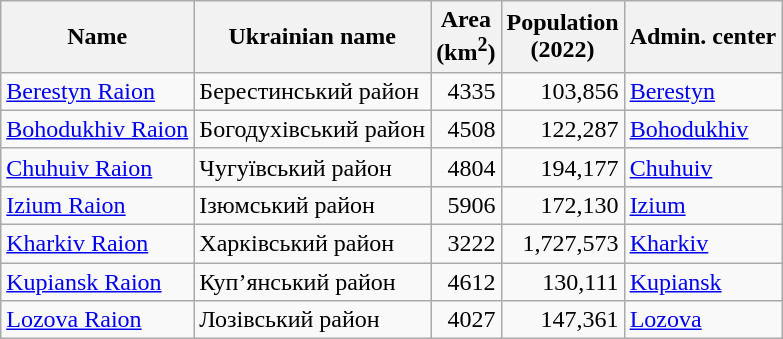<table class="sortable wikitable">
<tr>
<th>Name</th>
<th>Ukrainian name</th>
<th>Area <br>(km<sup>2</sup>)</th>
<th>Population<br>(2022)</th>
<th>Admin. center</th>
</tr>
<tr>
<td><a href='#'>Berestyn Raion</a></td>
<td>Берестинський район</td>
<td align="right">4335</td>
<td align="right">103,856</td>
<td><a href='#'>Berestyn</a></td>
</tr>
<tr>
<td><a href='#'>Bohodukhiv Raion</a></td>
<td>Богодухівський район</td>
<td align="right">4508</td>
<td align="right">122,287</td>
<td><a href='#'>Bohodukhiv</a></td>
</tr>
<tr>
<td><a href='#'>Chuhuiv Raion</a></td>
<td>Чугуївський район</td>
<td align="right">4804</td>
<td align="right">194,177</td>
<td><a href='#'>Chuhuiv</a></td>
</tr>
<tr>
<td><a href='#'>Izium Raion</a></td>
<td>Ізюмський район</td>
<td align="right">5906</td>
<td align="right">172,130</td>
<td><a href='#'>Izium</a></td>
</tr>
<tr>
<td><a href='#'>Kharkiv Raion</a></td>
<td>Харківський район</td>
<td align="right">3222</td>
<td align="right">1,727,573</td>
<td><a href='#'>Kharkiv</a></td>
</tr>
<tr>
<td><a href='#'>Kupiansk Raion</a></td>
<td>Куп’янський район</td>
<td align="right">4612</td>
<td align="right">130,111</td>
<td><a href='#'>Kupiansk</a></td>
</tr>
<tr>
<td><a href='#'>Lozova Raion</a></td>
<td>Лозівський район</td>
<td align="right">4027</td>
<td align="right">147,361</td>
<td><a href='#'>Lozova</a></td>
</tr>
</table>
